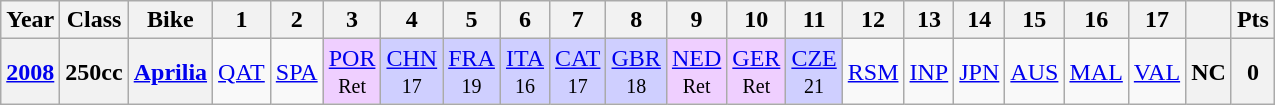<table class="wikitable" style="text-align:center">
<tr>
<th>Year</th>
<th>Class</th>
<th>Bike</th>
<th>1</th>
<th>2</th>
<th>3</th>
<th>4</th>
<th>5</th>
<th>6</th>
<th>7</th>
<th>8</th>
<th>9</th>
<th>10</th>
<th>11</th>
<th>12</th>
<th>13</th>
<th>14</th>
<th>15</th>
<th>16</th>
<th>17</th>
<th></th>
<th>Pts</th>
</tr>
<tr>
<th><a href='#'>2008</a></th>
<th>250cc</th>
<th><a href='#'>Aprilia</a></th>
<td><a href='#'>QAT</a></td>
<td><a href='#'>SPA</a></td>
<td style="background:#EFCFFF;"><a href='#'>POR</a><br><small>Ret</small></td>
<td style="background:#CFCFFF;"><a href='#'>CHN</a><br><small>17</small></td>
<td style="background:#CFCFFF;"><a href='#'>FRA</a><br><small>19</small></td>
<td style="background:#CFCFFF;"><a href='#'>ITA</a><br><small>16</small></td>
<td style="background:#CFCFFF;"><a href='#'>CAT</a><br><small>17</small></td>
<td style="background:#CFCFFF;"><a href='#'>GBR</a><br><small>18</small></td>
<td style="background:#EFCFFF;"><a href='#'>NED</a><br><small>Ret</small></td>
<td style="background:#EFCFFF;"><a href='#'>GER</a><br><small>Ret</small></td>
<td style="background:#CFCFFF;"><a href='#'>CZE</a><br><small>21</small></td>
<td><a href='#'>RSM</a></td>
<td><a href='#'>INP</a></td>
<td><a href='#'>JPN</a></td>
<td><a href='#'>AUS</a></td>
<td><a href='#'>MAL</a></td>
<td><a href='#'>VAL</a></td>
<th>NC</th>
<th>0</th>
</tr>
</table>
